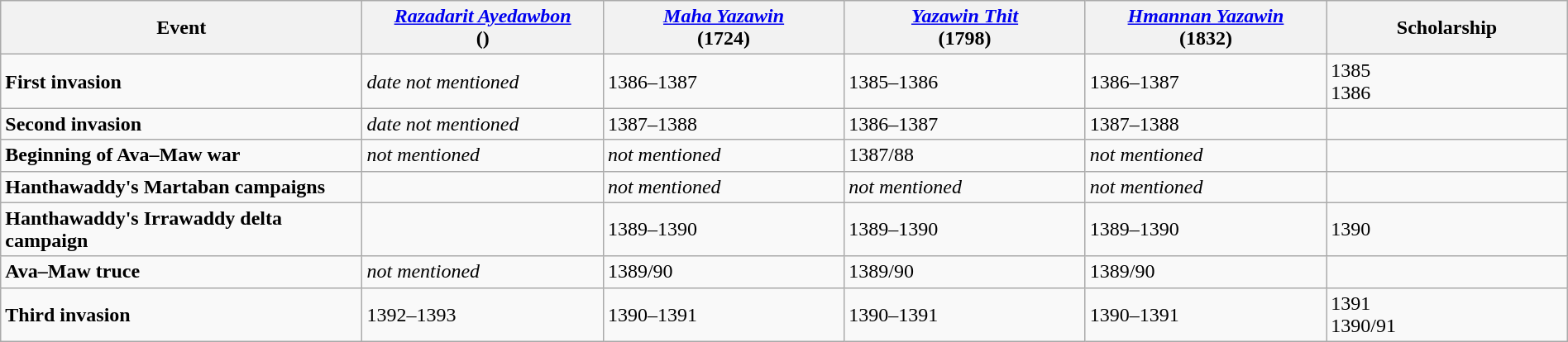<table width=100% class="wikitable">
<tr>
<th width=15%>Event</th>
<th width=10%><em><a href='#'>Razadarit Ayedawbon</a></em> <br> ()</th>
<th width=10%><em><a href='#'>Maha Yazawin</a></em> <br> (1724)</th>
<th width=10%><em><a href='#'>Yazawin Thit</a></em> <br> (1798)</th>
<th width=10%><em><a href='#'>Hmannan Yazawin</a></em> <br> (1832)</th>
<th width=10%>Scholarship</th>
</tr>
<tr>
<td><strong>First invasion</strong></td>
<td><em>date not mentioned</em></td>
<td>1386–1387</td>
<td>1385–1386</td>
<td>1386–1387</td>
<td>1385 <br> 1386</td>
</tr>
<tr>
<td><strong>Second invasion</strong></td>
<td><em>date not mentioned</em></td>
<td>1387–1388</td>
<td>1386–1387</td>
<td>1387–1388</td>
<td></td>
</tr>
<tr>
<td><strong>Beginning of Ava–Maw war</strong></td>
<td><em>not mentioned</em></td>
<td><em>not mentioned</em></td>
<td>1387/88</td>
<td><em>not mentioned</em></td>
<td></td>
</tr>
<tr>
<td><strong>Hanthawaddy's Martaban campaigns</strong></td>
<td></td>
<td><em>not mentioned</em></td>
<td><em>not mentioned</em></td>
<td><em>not mentioned</em></td>
<td></td>
</tr>
<tr>
<td><strong>Hanthawaddy's Irrawaddy delta campaign</strong></td>
<td></td>
<td>1389–1390</td>
<td>1389–1390</td>
<td>1389–1390</td>
<td>1390</td>
</tr>
<tr>
<td><strong>Ava–Maw truce</strong></td>
<td><em>not mentioned</em></td>
<td>1389/90</td>
<td>1389/90</td>
<td>1389/90</td>
<td></td>
</tr>
<tr>
<td><strong>Third invasion</strong></td>
<td>1392–1393</td>
<td>1390–1391</td>
<td>1390–1391</td>
<td>1390–1391</td>
<td>1391 <br> 1390/91</td>
</tr>
</table>
